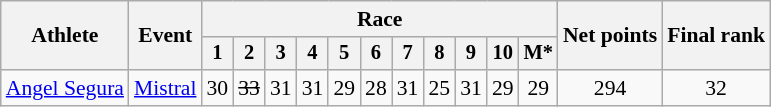<table class="wikitable" style="font-size:90%">
<tr>
<th rowspan=2>Athlete</th>
<th rowspan=2>Event</th>
<th colspan=11>Race</th>
<th rowspan=2>Net points</th>
<th rowspan=2>Final rank</th>
</tr>
<tr style="font-size:95%">
<th>1</th>
<th>2</th>
<th>3</th>
<th>4</th>
<th>5</th>
<th>6</th>
<th>7</th>
<th>8</th>
<th>9</th>
<th>10</th>
<th>M*</th>
</tr>
<tr align=center>
<td align=left><a href='#'>Angel Segura</a></td>
<td align=left><a href='#'>Mistral</a></td>
<td>30</td>
<td><s>33</s></td>
<td>31</td>
<td>31</td>
<td>29</td>
<td>28</td>
<td>31</td>
<td>25</td>
<td>31</td>
<td>29</td>
<td>29</td>
<td>294</td>
<td>32</td>
</tr>
</table>
